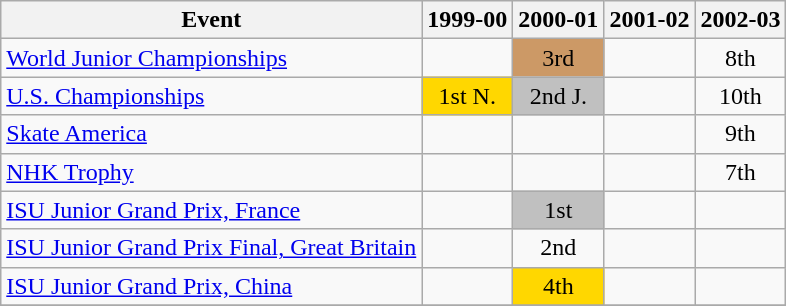<table class="wikitable">
<tr>
<th>Event</th>
<th>1999-00</th>
<th>2000-01</th>
<th>2001-02</th>
<th>2002-03</th>
</tr>
<tr>
<td><a href='#'>World Junior Championships</a></td>
<td></td>
<td align="center" bgcolor="cc9966">3rd</td>
<td></td>
<td align="center">8th</td>
</tr>
<tr>
<td><a href='#'>U.S. Championships</a></td>
<td align="center" bgcolor="gold">1st N.</td>
<td align="center" bgcolor="silver">2nd J.</td>
<td></td>
<td align="center">10th</td>
</tr>
<tr>
<td><a href='#'>Skate America</a></td>
<td></td>
<td></td>
<td></td>
<td align="center">9th</td>
</tr>
<tr>
<td><a href='#'>NHK Trophy</a></td>
<td></td>
<td></td>
<td></td>
<td align="center">7th</td>
</tr>
<tr>
<td><a href='#'>ISU Junior Grand Prix, France</a></td>
<td></td>
<td align="center" bgcolor="silver">1st</td>
<td></td>
<td></td>
</tr>
<tr>
<td><a href='#'>ISU Junior Grand Prix Final, Great Britain</a></td>
<td></td>
<td align="center">2nd</td>
<td></td>
<td></td>
</tr>
<tr>
<td><a href='#'>ISU Junior Grand Prix, China</a></td>
<td></td>
<td align="center" bgcolor="gold">4th</td>
<td></td>
<td></td>
</tr>
<tr>
</tr>
</table>
